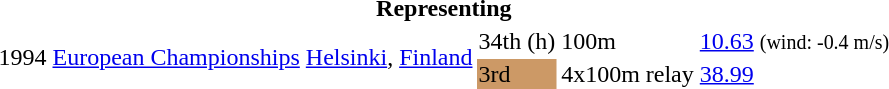<table>
<tr>
<th colspan="6">Representing </th>
</tr>
<tr>
<td rowspan=2>1994</td>
<td rowspan=2><a href='#'>European Championships</a></td>
<td rowspan=2><a href='#'>Helsinki</a>, <a href='#'>Finland</a></td>
<td>34th (h)</td>
<td>100m</td>
<td><a href='#'>10.63</a> <small>(wind: -0.4 m/s)</small></td>
</tr>
<tr>
<td bgcolor="cc9966">3rd</td>
<td>4x100m relay</td>
<td><a href='#'>38.99</a></td>
</tr>
</table>
